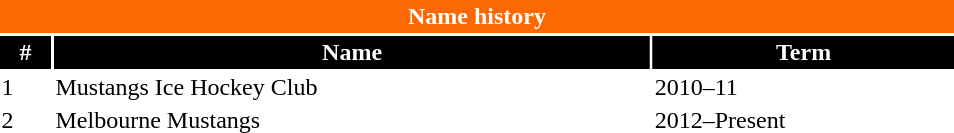<table class="toccolours" style="width:40em">
<tr>
<th colspan="3" style="background:#fc6902;color:white;border:#fc6902 1px solid">Name history</th>
</tr>
<tr>
<th style="background:#000000;color:white;border:#000000 1px solid; width: 30px">#</th>
<th style="background:#000000;color:white;border:#000000 1px solid">Name</th>
<th style="background:#000000;color:white;border:#000000 1px solid">Term</th>
</tr>
<tr>
<td>1</td>
<td>Mustangs Ice Hockey Club</td>
<td>2010–11</td>
</tr>
<tr>
<td>2</td>
<td>Melbourne Mustangs</td>
<td>2012–Present</td>
</tr>
<tr>
</tr>
</table>
